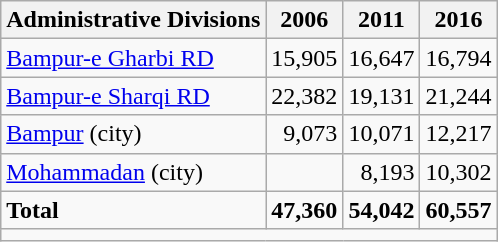<table class="wikitable">
<tr>
<th>Administrative Divisions</th>
<th>2006</th>
<th>2011</th>
<th>2016</th>
</tr>
<tr>
<td><a href='#'>Bampur-e Gharbi RD</a></td>
<td style="text-align: right;">15,905</td>
<td style="text-align: right;">16,647</td>
<td style="text-align: right;">16,794</td>
</tr>
<tr>
<td><a href='#'>Bampur-e Sharqi RD</a></td>
<td style="text-align: right;">22,382</td>
<td style="text-align: right;">19,131</td>
<td style="text-align: right;">21,244</td>
</tr>
<tr>
<td><a href='#'>Bampur</a> (city)</td>
<td style="text-align: right;">9,073</td>
<td style="text-align: right;">10,071</td>
<td style="text-align: right;">12,217</td>
</tr>
<tr>
<td><a href='#'>Mohammadan</a> (city)</td>
<td style="text-align: right;"></td>
<td style="text-align: right;">8,193</td>
<td style="text-align: right;">10,302</td>
</tr>
<tr>
<td><strong>Total</strong></td>
<td style="text-align: right;"><strong>47,360</strong></td>
<td style="text-align: right;"><strong>54,042</strong></td>
<td style="text-align: right;"><strong>60,557</strong></td>
</tr>
<tr>
<td colspan=4></td>
</tr>
</table>
